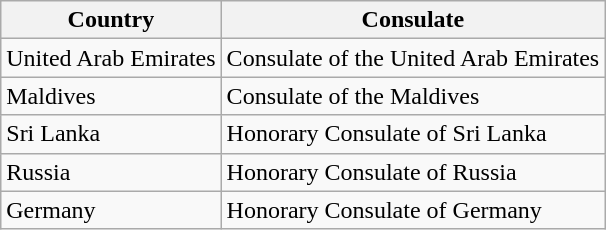<table class="wikitable mw-collapsible">
<tr>
<th>Country</th>
<th>Consulate</th>
</tr>
<tr>
<td>United Arab Emirates </td>
<td>Consulate of the United Arab Emirates</td>
</tr>
<tr>
<td>Maldives </td>
<td>Consulate of the Maldives</td>
</tr>
<tr>
<td>Sri Lanka </td>
<td>Honorary Consulate of Sri Lanka</td>
</tr>
<tr>
<td>Russia </td>
<td>Honorary Consulate of Russia</td>
</tr>
<tr>
<td>Germany </td>
<td>Honorary Consulate of Germany</td>
</tr>
</table>
